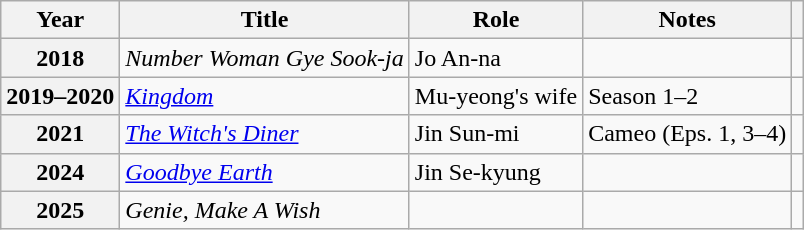<table class="wikitable plainrowheaders sortable">
<tr>
<th scope="col">Year</th>
<th scope="col">Title</th>
<th scope="col">Role</th>
<th scope="col">Notes</th>
<th scope="col" class="unsortable"></th>
</tr>
<tr>
<th scope="row">2018</th>
<td><em>Number Woman Gye Sook-ja</em></td>
<td>Jo An-na</td>
<td></td>
<td style="text-align:center"></td>
</tr>
<tr>
<th scope="row">2019–2020</th>
<td><em><a href='#'>Kingdom</a></em></td>
<td>Mu-yeong's wife</td>
<td>Season 1–2</td>
<td style="text-align:center"></td>
</tr>
<tr>
<th scope="row">2021</th>
<td><em><a href='#'>The Witch's Diner</a></em></td>
<td>Jin Sun-mi</td>
<td>Cameo (Eps. 1, 3–4)</td>
<td style="text-align:center"></td>
</tr>
<tr>
<th scope="row">2024</th>
<td><em><a href='#'>Goodbye Earth</a></em></td>
<td>Jin Se-kyung</td>
<td></td>
<td style="text-align:center"></td>
</tr>
<tr>
<th scope="row">2025</th>
<td><em>Genie, Make A Wish</em></td>
<td></td>
<td></td>
<td></td>
</tr>
</table>
